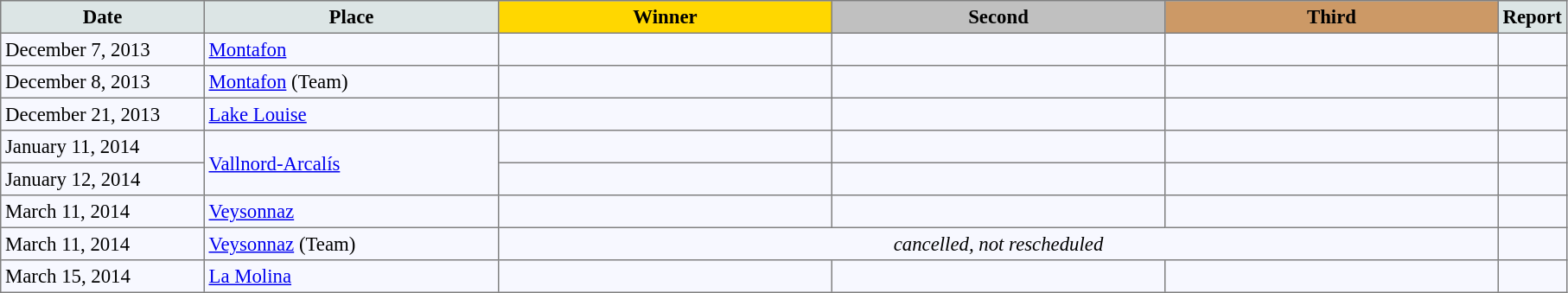<table bgcolor="#f7f8ff" cellpadding="3" cellspacing="0" border="1" style="font-size: 95%; border: gray solid 1px; border-collapse: collapse;">
<tr bgcolor="#CCCCCC">
<td align="center" bgcolor="#DCE5E5" width="150"><strong>Date</strong></td>
<td align="center" bgcolor="#DCE5E5" width="220"><strong>Place</strong></td>
<td align="center" bgcolor="gold" width="250"><strong>Winner</strong></td>
<td align="center" bgcolor="silver" width="250"><strong>Second</strong></td>
<td align="center" bgcolor="CC9966" width="250"><strong>Third</strong></td>
<td align="center" bgcolor="#DCE5E5"><strong>Report</strong></td>
</tr>
<tr align="left">
<td>December 7, 2013</td>
<td> <a href='#'>Montafon</a></td>
<td></td>
<td></td>
<td></td>
<td></td>
</tr>
<tr align="left">
<td>December 8, 2013</td>
<td> <a href='#'>Montafon</a> (Team)</td>
<td> <br> </td>
<td> <br> </td>
<td> <br> </td>
<td></td>
</tr>
<tr align="left">
<td>December 21, 2013</td>
<td> <a href='#'>Lake Louise</a></td>
<td></td>
<td></td>
<td></td>
<td></td>
</tr>
<tr align="left">
<td>January 11, 2014</td>
<td rowspan=2> <a href='#'>Vallnord-Arcalís</a></td>
<td></td>
<td></td>
<td></td>
<td></td>
</tr>
<tr align="left">
<td>January 12, 2014</td>
<td></td>
<td></td>
<td></td>
<td></td>
</tr>
<tr align="left">
<td>March 11, 2014 </td>
<td> <a href='#'>Veysonnaz</a></td>
<td></td>
<td></td>
<td></td>
<td></td>
</tr>
<tr align="left">
<td>March 11, 2014 </td>
<td> <a href='#'>Veysonnaz</a> (Team)</td>
<td colspan="3" align="center"><em>cancelled, not rescheduled</em></td>
<td></td>
</tr>
<tr align="left">
<td>March 15, 2014</td>
<td> <a href='#'>La Molina</a></td>
<td></td>
<td></td>
<td></td>
<td></td>
</tr>
</table>
